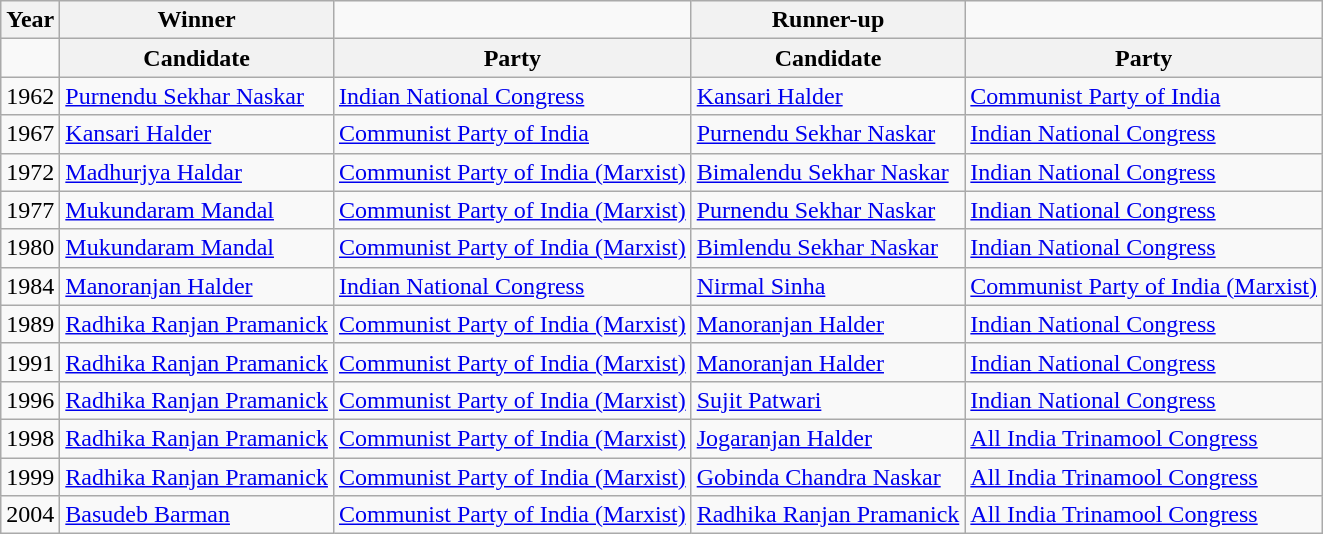<table class="wikitable sortable">
<tr>
<th>Year</th>
<th>Winner</th>
<td></td>
<th>Runner-up</th>
</tr>
<tr>
<td></td>
<th>Candidate</th>
<th>Party</th>
<th>Candidate</th>
<th>Party</th>
</tr>
<tr>
<td>1962</td>
<td><a href='#'>Purnendu Sekhar Naskar</a></td>
<td><a href='#'>Indian National Congress</a></td>
<td><a href='#'>Kansari Halder</a></td>
<td><a href='#'>Communist Party of India</a></td>
</tr>
<tr>
<td>1967</td>
<td><a href='#'>Kansari Halder</a></td>
<td><a href='#'>Communist Party of India</a></td>
<td><a href='#'>Purnendu Sekhar Naskar</a></td>
<td><a href='#'>Indian National Congress</a></td>
</tr>
<tr>
<td>1972</td>
<td><a href='#'>Madhurjya Haldar</a></td>
<td><a href='#'>Communist Party of India (Marxist)</a></td>
<td><a href='#'>Bimalendu Sekhar Naskar</a></td>
<td><a href='#'>Indian National Congress</a></td>
</tr>
<tr>
<td>1977</td>
<td><a href='#'>Mukundaram Mandal</a></td>
<td><a href='#'>Communist Party of India (Marxist)</a></td>
<td><a href='#'>Purnendu Sekhar Naskar</a></td>
<td><a href='#'>Indian National Congress</a></td>
</tr>
<tr>
<td>1980</td>
<td><a href='#'>Mukundaram Mandal</a></td>
<td><a href='#'>Communist Party of India (Marxist)</a></td>
<td><a href='#'>Bimlendu Sekhar Naskar</a></td>
<td><a href='#'>Indian National Congress</a></td>
</tr>
<tr>
<td>1984</td>
<td><a href='#'>Manoranjan Halder</a></td>
<td><a href='#'>Indian National Congress</a></td>
<td><a href='#'>Nirmal Sinha</a></td>
<td><a href='#'>Communist Party of India (Marxist)</a></td>
</tr>
<tr>
<td>1989</td>
<td><a href='#'>Radhika Ranjan Pramanick</a></td>
<td><a href='#'>Communist Party of India (Marxist)</a></td>
<td><a href='#'>Manoranjan Halder</a></td>
<td><a href='#'>Indian National Congress</a></td>
</tr>
<tr>
<td>1991</td>
<td><a href='#'>Radhika Ranjan Pramanick</a></td>
<td><a href='#'>Communist Party of India (Marxist)</a></td>
<td><a href='#'>Manoranjan Halder</a></td>
<td><a href='#'>Indian National Congress</a></td>
</tr>
<tr>
<td>1996</td>
<td><a href='#'>Radhika Ranjan Pramanick</a></td>
<td><a href='#'>Communist Party of India (Marxist)</a></td>
<td><a href='#'>Sujit Patwari</a></td>
<td><a href='#'>Indian National Congress</a></td>
</tr>
<tr>
<td>1998</td>
<td><a href='#'>Radhika Ranjan Pramanick</a></td>
<td><a href='#'>Communist Party of India (Marxist)</a></td>
<td><a href='#'>Jogaranjan Halder</a></td>
<td><a href='#'>All India Trinamool Congress</a></td>
</tr>
<tr>
<td>1999</td>
<td><a href='#'>Radhika Ranjan Pramanick</a></td>
<td><a href='#'>Communist Party of India (Marxist)</a></td>
<td><a href='#'>Gobinda Chandra Naskar</a></td>
<td><a href='#'>All India Trinamool Congress</a></td>
</tr>
<tr>
<td>2004</td>
<td><a href='#'>Basudeb Barman</a></td>
<td><a href='#'>Communist Party of India (Marxist)</a></td>
<td><a href='#'>Radhika Ranjan Pramanick</a></td>
<td><a href='#'>All India Trinamool Congress</a></td>
</tr>
</table>
